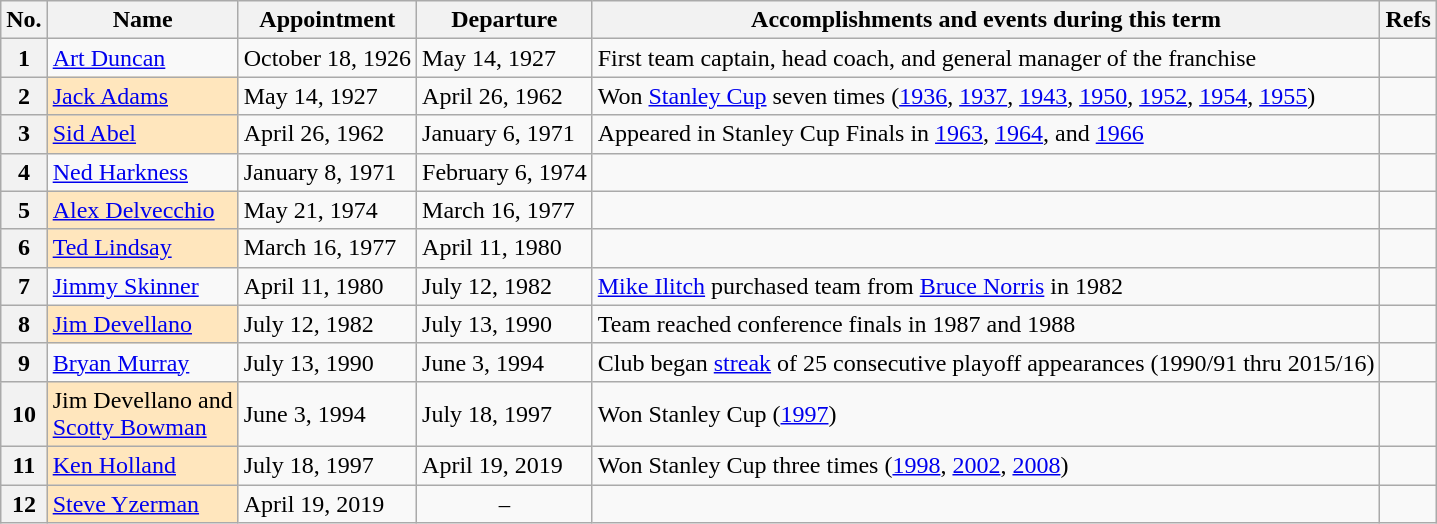<table class="wikitable">
<tr>
<th scope="col">No.</th>
<th scope="col">Name</th>
<th scope="col">Appointment</th>
<th scope="col">Departure</th>
<th scope="col">Accomplishments and events during this term</th>
<th scope="col">Refs</th>
</tr>
<tr>
<th scope="row">1</th>
<td><a href='#'>Art Duncan</a></td>
<td>October 18, 1926</td>
<td>May 14, 1927</td>
<td>First team captain, head coach, and general manager of the franchise</td>
<td></td>
</tr>
<tr>
<th scope="row">2</th>
<td style="background: #FFE6BD"><a href='#'>Jack Adams</a></td>
<td>May 14, 1927</td>
<td>April 26, 1962</td>
<td>Won <a href='#'>Stanley Cup</a> seven times (<a href='#'>1936</a>, <a href='#'>1937</a>, <a href='#'>1943</a>, <a href='#'>1950</a>, <a href='#'>1952</a>, <a href='#'>1954</a>, <a href='#'>1955</a>)</td>
<td></td>
</tr>
<tr>
<th scope="row">3</th>
<td style="background: #FFE6BD"><a href='#'>Sid Abel</a></td>
<td>April 26, 1962</td>
<td>January 6, 1971</td>
<td>Appeared in Stanley Cup Finals in <a href='#'>1963</a>, <a href='#'>1964</a>, and <a href='#'>1966</a></td>
<td></td>
</tr>
<tr>
<th scope="row">4</th>
<td><a href='#'>Ned Harkness</a></td>
<td>January 8, 1971</td>
<td>February 6, 1974</td>
<td></td>
<td></td>
</tr>
<tr>
<th scope="row">5</th>
<td style="background: #FFE6BD"><a href='#'>Alex Delvecchio</a></td>
<td>May 21, 1974</td>
<td>March 16, 1977</td>
<td></td>
<td></td>
</tr>
<tr>
<th scope="row">6</th>
<td style="background: #FFE6BD"><a href='#'>Ted Lindsay</a></td>
<td>March 16, 1977</td>
<td>April 11, 1980</td>
<td></td>
<td></td>
</tr>
<tr>
<th scope="row">7</th>
<td><a href='#'>Jimmy Skinner</a></td>
<td>April 11, 1980</td>
<td>July 12, 1982</td>
<td><a href='#'>Mike Ilitch</a> purchased team from <a href='#'>Bruce Norris</a> in 1982</td>
<td></td>
</tr>
<tr>
<th scope="row">8</th>
<td style="background: #FFE6BD"><a href='#'>Jim Devellano</a></td>
<td>July 12, 1982</td>
<td>July 13, 1990</td>
<td>Team reached conference finals in 1987 and 1988</td>
<td></td>
</tr>
<tr>
<th scope="row">9</th>
<td><a href='#'>Bryan Murray</a></td>
<td>July 13, 1990</td>
<td>June 3, 1994</td>
<td>Club began <a href='#'>streak</a> of 25 consecutive playoff appearances (1990/91 thru 2015/16)</td>
<td></td>
</tr>
<tr>
<th scope="row">10</th>
<td style="background: #FFE6BD">Jim Devellano and<br><a href='#'>Scotty Bowman</a></td>
<td>June 3, 1994</td>
<td>July 18, 1997</td>
<td>Won Stanley Cup (<a href='#'>1997</a>)</td>
<td></td>
</tr>
<tr>
<th scope="row">11</th>
<td style="background: #FFE6BD"><a href='#'>Ken Holland</a></td>
<td>July 18, 1997</td>
<td>April 19, 2019</td>
<td>Won Stanley Cup three times (<a href='#'>1998</a>, <a href='#'>2002</a>, <a href='#'>2008</a>)</td>
<td></td>
</tr>
<tr>
<th scope="row">12</th>
<td style="background: #FFE6BD"><a href='#'>Steve Yzerman</a></td>
<td>April 19, 2019</td>
<td style="text-align: center; font-size: 95%">–</td>
<td></td>
<td></td>
</tr>
</table>
